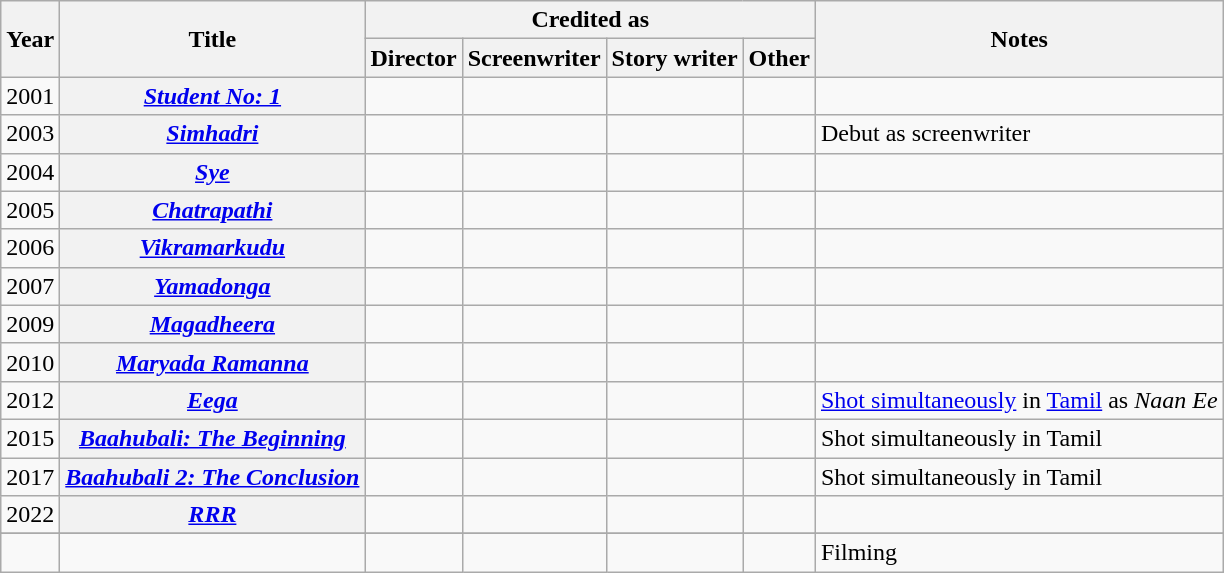<table class="wikitable sortable plainrowheaders">
<tr>
<th rowspan="2">Year</th>
<th rowspan="2">Title</th>
<th colspan="4">Credited as</th>
<th rowspan="2">Notes</th>
</tr>
<tr>
<th scope="col">Director</th>
<th scope="col">Screenwriter</th>
<th scope="col">Story writer</th>
<th>Other</th>
</tr>
<tr>
<td>2001</td>
<th scope="row"><em><a href='#'>Student No: 1</a></em></th>
<td></td>
<td></td>
<td></td>
<td></td>
<td></td>
</tr>
<tr>
<td>2003</td>
<th scope="row"><em><a href='#'>Simhadri</a></em></th>
<td></td>
<td></td>
<td></td>
<td></td>
<td>Debut as screenwriter</td>
</tr>
<tr>
<td>2004</td>
<th scope="row"><em><a href='#'>Sye</a></em></th>
<td></td>
<td></td>
<td></td>
<td></td>
<td></td>
</tr>
<tr>
<td>2005</td>
<th scope="row"><em><a href='#'>Chatrapathi</a></em></th>
<td></td>
<td></td>
<td></td>
<td></td>
<td></td>
</tr>
<tr>
<td>2006</td>
<th scope="row"><em><a href='#'>Vikramarkudu</a></em></th>
<td></td>
<td></td>
<td></td>
<td></td>
<td></td>
</tr>
<tr>
<td>2007</td>
<th scope="row"><em><a href='#'>Yamadonga</a></em></th>
<td></td>
<td></td>
<td></td>
<td></td>
<td></td>
</tr>
<tr>
<td>2009</td>
<th scope="row"><em><a href='#'>Magadheera</a></em></th>
<td></td>
<td></td>
<td></td>
<td></td>
<td></td>
</tr>
<tr>
<td>2010</td>
<th scope="row"><em><a href='#'>Maryada Ramanna</a></em></th>
<td></td>
<td></td>
<td></td>
<td></td>
<td></td>
</tr>
<tr>
<td>2012</td>
<th scope="row"><em><a href='#'>Eega</a></em></th>
<td></td>
<td></td>
<td></td>
<td></td>
<td><a href='#'>Shot simultaneously</a> in <a href='#'>Tamil</a> as <em>Naan Ee</em></td>
</tr>
<tr>
<td>2015</td>
<th scope="row"><em><a href='#'>Baahubali: The Beginning</a></em></th>
<td></td>
<td></td>
<td></td>
<td></td>
<td>Shot simultaneously in Tamil</td>
</tr>
<tr>
<td>2017</td>
<th scope="row"><em><a href='#'>Baahubali 2: The Conclusion</a></em></th>
<td></td>
<td></td>
<td></td>
<td></td>
<td>Shot simultaneously in Tamil</td>
</tr>
<tr>
<td>2022</td>
<th scope="row"><em><a href='#'>RRR</a></em></th>
<td></td>
<td></td>
<td></td>
<td></td>
<td></td>
</tr>
<tr>
</tr>
<tr>
<td></td>
<td></td>
<td></td>
<td></td>
<td></td>
<td></td>
<td>Filming</td>
</tr>
</table>
